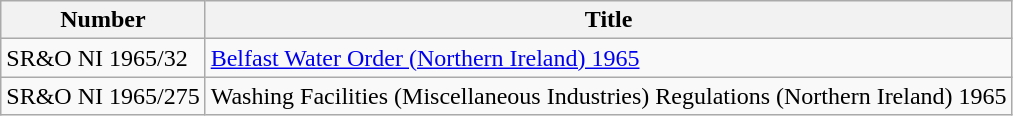<table class="wikitable collapsible">
<tr>
<th>Number</th>
<th>Title</th>
</tr>
<tr>
<td>SR&O NI 1965/32</td>
<td><a href='#'>Belfast Water Order (Northern Ireland) 1965</a></td>
</tr>
<tr>
<td>SR&O NI 1965/275</td>
<td>Washing Facilities (Miscellaneous Industries) Regulations (Northern Ireland) 1965</td>
</tr>
</table>
